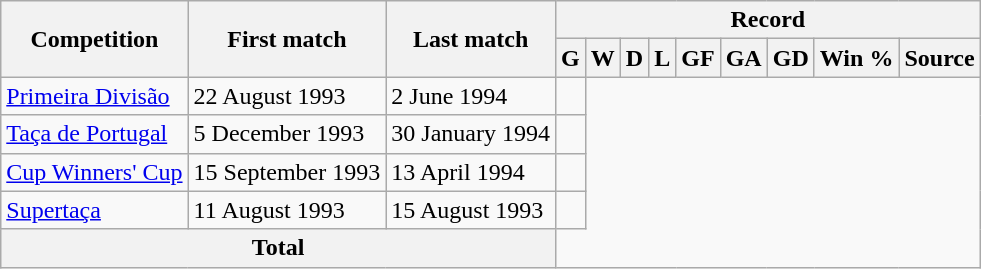<table class="wikitable" style="text-align: center">
<tr>
<th rowspan="2">Competition</th>
<th rowspan="2">First match</th>
<th rowspan="2">Last match</th>
<th colspan="9">Record</th>
</tr>
<tr>
<th>G</th>
<th>W</th>
<th>D</th>
<th>L</th>
<th>GF</th>
<th>GA</th>
<th>GD</th>
<th>Win %</th>
<th>Source</th>
</tr>
<tr>
<td align=left><a href='#'>Primeira Divisão</a></td>
<td align=left>22 August 1993</td>
<td align=left>2 June 1994<br></td>
<td align=left></td>
</tr>
<tr>
<td align=left><a href='#'>Taça de Portugal</a></td>
<td align=left>5 December 1993</td>
<td align=left>30 January 1994<br></td>
<td align=left></td>
</tr>
<tr>
<td align=left><a href='#'>Cup Winners' Cup</a></td>
<td align=left>15 September 1993</td>
<td align=left>13 April 1994<br></td>
<td align=left></td>
</tr>
<tr>
<td align=left><a href='#'>Supertaça</a></td>
<td align=left>11 August 1993</td>
<td align=left>15 August 1993<br></td>
<td align=left></td>
</tr>
<tr>
<th colspan="3">Total<br></th>
</tr>
</table>
